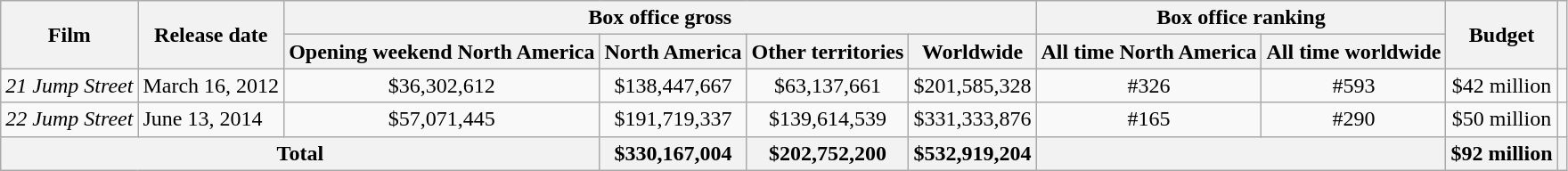<table class="wikitable sortable" border="1" style="text-align: center;">
<tr>
<th rowspan="2">Film</th>
<th rowspan="2">Release date</th>
<th colspan="4">Box office gross</th>
<th colspan="2">Box office ranking</th>
<th rowspan="2">Budget</th>
<th rowspan="2"></th>
</tr>
<tr>
<th>Opening weekend North America</th>
<th>North America</th>
<th>Other territories</th>
<th>Worldwide</th>
<th>All time North America</th>
<th>All time worldwide</th>
</tr>
<tr>
<td style="text-align:left;"><em>21 Jump Street</em></td>
<td style="text-align:left;">March 16, 2012</td>
<td>$36,302,612</td>
<td>$138,447,667</td>
<td>$63,137,661</td>
<td>$201,585,328</td>
<td>#326</td>
<td>#593</td>
<td>$42 million</td>
<td></td>
</tr>
<tr>
<td style="text-align:left;"><em>22 Jump Street</em></td>
<td style="text-align:left;">June 13, 2014</td>
<td>$57,071,445</td>
<td>$191,719,337</td>
<td>$139,614,539</td>
<td>$331,333,876</td>
<td>#165</td>
<td>#290</td>
<td>$50 million</td>
<td></td>
</tr>
<tr>
<th colspan="3">Total</th>
<th>$330,167,004</th>
<th>$202,752,200</th>
<th>$532,919,204</th>
<th colspan="2"></th>
<th>$92 million</th>
<th></th>
</tr>
</table>
